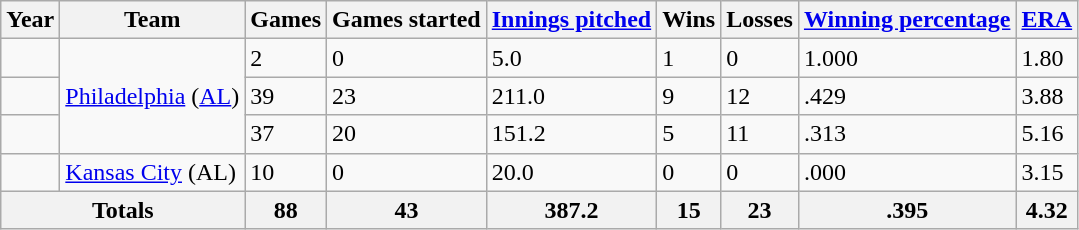<table class="wikitable">
<tr>
<th>Year</th>
<th>Team</th>
<th>Games</th>
<th>Games started</th>
<th><a href='#'>Innings pitched</a></th>
<th>Wins</th>
<th>Losses</th>
<th><a href='#'>Winning percentage</a></th>
<th><a href='#'>ERA</a></th>
</tr>
<tr>
<td></td>
<td rowspan=3><a href='#'>Philadelphia</a> (<a href='#'>AL</a>)</td>
<td>2</td>
<td>0</td>
<td>5.0</td>
<td>1</td>
<td>0</td>
<td>1.000</td>
<td>1.80</td>
</tr>
<tr>
<td></td>
<td>39</td>
<td>23</td>
<td>211.0</td>
<td>9</td>
<td>12</td>
<td>.429</td>
<td>3.88</td>
</tr>
<tr>
<td></td>
<td>37</td>
<td>20</td>
<td>151.2</td>
<td>5</td>
<td>11</td>
<td>.313</td>
<td>5.16</td>
</tr>
<tr>
<td></td>
<td><a href='#'>Kansas City</a> (AL)</td>
<td>10</td>
<td>0</td>
<td>20.0</td>
<td>0</td>
<td>0</td>
<td>.000</td>
<td>3.15</td>
</tr>
<tr>
<th colspan=2>Totals</th>
<th>88</th>
<th>43</th>
<th>387.2</th>
<th>15</th>
<th>23</th>
<th>.395</th>
<th>4.32</th>
</tr>
</table>
